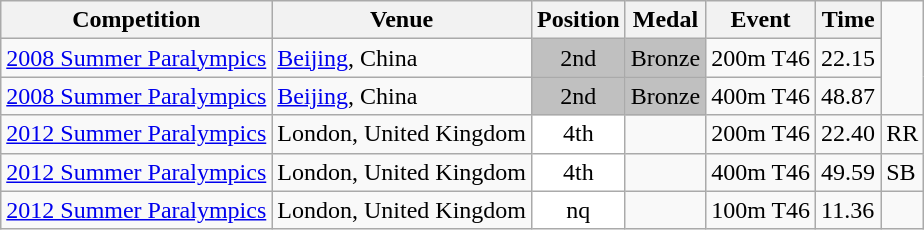<table class="wikitable">
<tr>
<th>Competition</th>
<th>Venue</th>
<th>Position</th>
<th>Medal</th>
<th>Event</th>
<th>Time</th>
</tr>
<tr>
<td align="center"><a href='#'>2008 Summer Paralympics</a></td>
<td> <a href='#'>Beijing</a>, China</td>
<td bgcolor="silver" align="center">2nd</td>
<td bgcolor="silver" align="center">Bronze </td>
<td align="center">200m T46</td>
<td>22.15</td>
</tr>
<tr>
<td align="center"><a href='#'>2008 Summer Paralympics</a></td>
<td> <a href='#'>Beijing</a>, China</td>
<td bgcolor="silver" align="center">2nd</td>
<td bgcolor="silver" align="center">Bronze </td>
<td align="center">400m T46</td>
<td>48.87</td>
</tr>
<tr>
<td align="center"><a href='#'>2012 Summer Paralympics</a></td>
<td> London, United Kingdom</td>
<td bgcolor="white" align="center">4th</td>
<td></td>
<td align="center">200m T46</td>
<td>22.40 </td>
<td>RR</td>
</tr>
<tr>
<td align="center"><a href='#'>2012 Summer Paralympics</a></td>
<td> London, United Kingdom</td>
<td bgcolor="white" align="center">4th</td>
<td></td>
<td align="center">400m T46</td>
<td>49.59 </td>
<td>SB</td>
</tr>
<tr>
<td align="center"><a href='#'>2012 Summer Paralympics</a></td>
<td> London, United Kingdom</td>
<td bgcolor="white" align="center">nq</td>
<td></td>
<td align="center">100m T46</td>
<td>11.36</td>
</tr>
</table>
